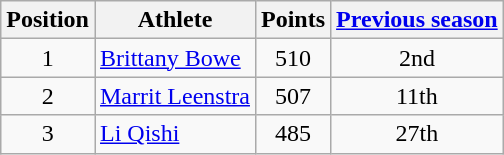<table class="wikitable">
<tr>
<th>Position</th>
<th>Athlete</th>
<th>Points</th>
<th><a href='#'>Previous season</a></th>
</tr>
<tr align="center">
<td>1</td>
<td align="left"> <a href='#'>Brittany Bowe</a></td>
<td>510</td>
<td>2nd</td>
</tr>
<tr align="center">
<td>2</td>
<td align="left"> <a href='#'>Marrit Leenstra</a></td>
<td>507</td>
<td>11th</td>
</tr>
<tr align="center">
<td>3</td>
<td align="left"> <a href='#'>Li Qishi</a></td>
<td>485</td>
<td>27th</td>
</tr>
</table>
